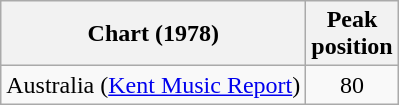<table class="wikitable">
<tr>
<th>Chart (1978)</th>
<th>Peak<br>position</th>
</tr>
<tr>
<td>Australia (<a href='#'>Kent Music Report</a>)</td>
<td align="center">80</td>
</tr>
</table>
